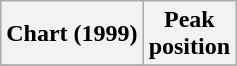<table class="wikitable plainrowheaders" style="text-align:center">
<tr>
<th scope=col>Chart (1999)</th>
<th scope=col>Peak<br>position</th>
</tr>
<tr>
</tr>
</table>
